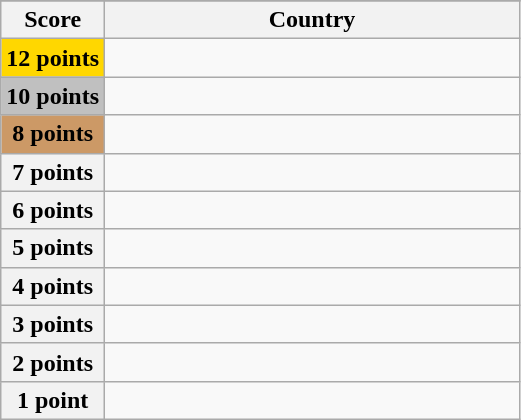<table class="wikitable">
<tr>
</tr>
<tr>
<th scope="col" width="20%">Score</th>
<th scope="col">Country</th>
</tr>
<tr>
<th scope="row" style="background:gold">12 points</th>
<td></td>
</tr>
<tr>
<th scope="row" style="background:silver">10 points</th>
<td></td>
</tr>
<tr>
<th scope="row" style="background:#CC9966">8 points</th>
<td></td>
</tr>
<tr>
<th scope="row">7 points</th>
<td></td>
</tr>
<tr>
<th scope="row">6 points</th>
<td></td>
</tr>
<tr>
<th scope="row">5 points</th>
<td></td>
</tr>
<tr>
<th scope="row">4 points</th>
<td></td>
</tr>
<tr>
<th scope="row">3 points</th>
<td></td>
</tr>
<tr>
<th scope="row">2 points</th>
<td></td>
</tr>
<tr>
<th scope="row">1 point</th>
<td></td>
</tr>
</table>
